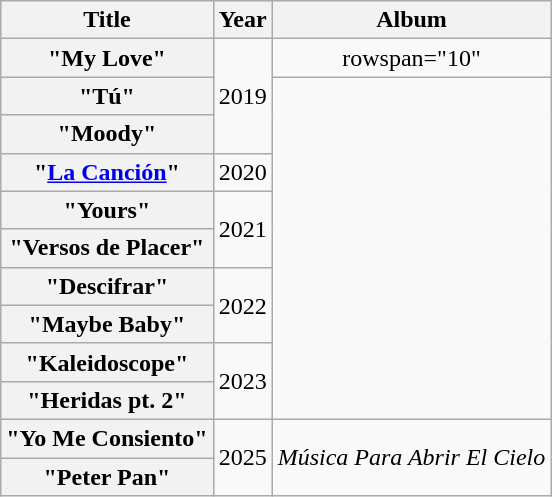<table class="wikitable plainrowheaders" style="text-align:center;">
<tr>
<th scope="col">Title</th>
<th scope="col">Year</th>
<th scope="col">Album</th>
</tr>
<tr>
<th scope="row">"My Love"</th>
<td rowspan="3">2019</td>
<td>rowspan="10" </td>
</tr>
<tr>
<th scope="row">"Tú"</th>
</tr>
<tr>
<th scope="row">"Moody"</th>
</tr>
<tr>
<th scope="row">"<a href='#'>La Canción</a>"</th>
<td>2020</td>
</tr>
<tr>
<th scope="row">"Yours"</th>
<td rowspan="2">2021</td>
</tr>
<tr>
<th scope="row">"Versos de Placer"</th>
</tr>
<tr>
<th scope="row">"Descifrar"</th>
<td rowspan="2">2022</td>
</tr>
<tr>
<th scope="row">"Maybe Baby"</th>
</tr>
<tr>
<th scope="row">"Kaleidoscope"</th>
<td rowspan="2">2023</td>
</tr>
<tr>
<th scope="row">"Heridas pt. 2"<br></th>
</tr>
<tr>
<th scope="row">"Yo Me Consiento"</th>
<td rowspan="2">2025</td>
<td rowspan="2"><em>Música Para Abrir El Cielo</em></td>
</tr>
<tr>
<th scope="row">"Peter Pan"</th>
</tr>
</table>
